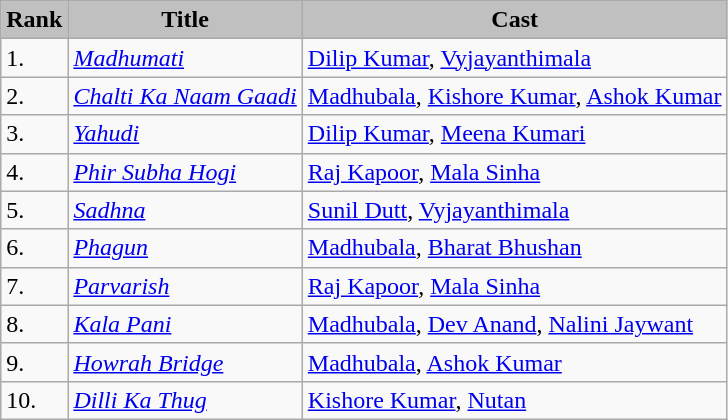<table class="wikitable">
<tr bgcolor="silver" align="center">
<td rowspan="1"><strong>Rank</strong></td>
<td rowspan="1"><strong>Title</strong></td>
<td rowspan="1"><strong>Cast</strong></td>
</tr>
<tr>
<td>1.</td>
<td><em><a href='#'>Madhumati</a></em></td>
<td><a href='#'>Dilip Kumar</a>, <a href='#'>Vyjayanthimala</a></td>
</tr>
<tr>
<td>2.</td>
<td><em><a href='#'>Chalti Ka Naam Gaadi</a></em></td>
<td><a href='#'>Madhubala</a>, <a href='#'>Kishore Kumar</a>, <a href='#'>Ashok Kumar</a></td>
</tr>
<tr>
<td>3.</td>
<td><em><a href='#'>Yahudi</a></em></td>
<td><a href='#'>Dilip Kumar</a>, <a href='#'>Meena Kumari</a></td>
</tr>
<tr>
<td>4.</td>
<td><em><a href='#'>Phir Subha Hogi</a></em></td>
<td><a href='#'>Raj Kapoor</a>, <a href='#'>Mala Sinha</a></td>
</tr>
<tr>
<td>5.</td>
<td><em><a href='#'>Sadhna</a></em></td>
<td><a href='#'>Sunil Dutt</a>, <a href='#'>Vyjayanthimala</a></td>
</tr>
<tr>
<td>6.</td>
<td><em><a href='#'>Phagun</a></em></td>
<td><a href='#'>Madhubala</a>, <a href='#'>Bharat Bhushan</a></td>
</tr>
<tr>
<td>7.</td>
<td><em><a href='#'>Parvarish</a></em></td>
<td><a href='#'>Raj Kapoor</a>, <a href='#'>Mala Sinha</a></td>
</tr>
<tr>
<td>8.</td>
<td><em><a href='#'>Kala Pani</a></em></td>
<td><a href='#'>Madhubala</a>, <a href='#'>Dev Anand</a>, <a href='#'>Nalini Jaywant</a></td>
</tr>
<tr>
<td>9.</td>
<td><em><a href='#'>Howrah Bridge</a></em></td>
<td><a href='#'>Madhubala</a>, <a href='#'>Ashok Kumar</a></td>
</tr>
<tr>
<td>10.</td>
<td><em><a href='#'>Dilli Ka Thug</a></em></td>
<td><a href='#'>Kishore Kumar</a>, <a href='#'>Nutan</a></td>
</tr>
</table>
